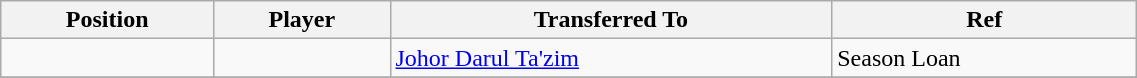<table class="wikitable sortable" style="width:60%; font-size:100%; text-align:left;">
<tr>
<th>Position</th>
<th>Player</th>
<th>Transferred To</th>
<th>Ref</th>
</tr>
<tr>
<td></td>
<td></td>
<td> <a href='#'>Johor Darul Ta'zim</a></td>
<td>Season Loan</td>
</tr>
<tr>
</tr>
</table>
